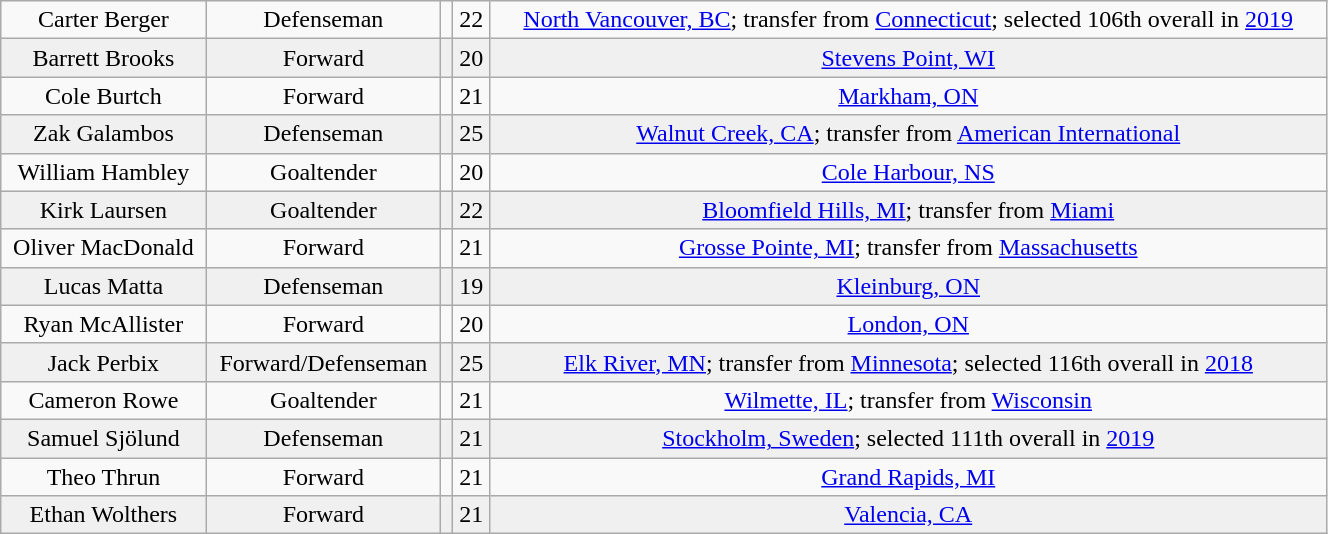<table class="wikitable" width="70%">
<tr align="center" bgcolor="">
<td>Carter Berger</td>
<td>Defenseman</td>
<td></td>
<td>22</td>
<td><a href='#'>North Vancouver, BC</a>; transfer from <a href='#'>Connecticut</a>; selected 106th overall in <a href='#'>2019</a></td>
</tr>
<tr align="center" bgcolor="f0f0f0">
<td>Barrett Brooks</td>
<td>Forward</td>
<td></td>
<td>20</td>
<td><a href='#'>Stevens Point, WI</a></td>
</tr>
<tr align="center" bgcolor="">
<td>Cole Burtch</td>
<td>Forward</td>
<td></td>
<td>21</td>
<td><a href='#'>Markham, ON</a></td>
</tr>
<tr align="center" bgcolor="f0f0f0">
<td>Zak Galambos</td>
<td>Defenseman</td>
<td></td>
<td>25</td>
<td><a href='#'>Walnut Creek, CA</a>; transfer from <a href='#'>American International</a></td>
</tr>
<tr align="center" bgcolor="">
<td>William Hambley</td>
<td>Goaltender</td>
<td></td>
<td>20</td>
<td><a href='#'>Cole Harbour, NS</a></td>
</tr>
<tr align="center" bgcolor="f0f0f0">
<td>Kirk Laursen</td>
<td>Goaltender</td>
<td></td>
<td>22</td>
<td><a href='#'>Bloomfield Hills, MI</a>; transfer from <a href='#'>Miami</a></td>
</tr>
<tr align="center" bgcolor="">
<td>Oliver MacDonald</td>
<td>Forward</td>
<td></td>
<td>21</td>
<td><a href='#'>Grosse Pointe, MI</a>; transfer from <a href='#'>Massachusetts</a></td>
</tr>
<tr align="center" bgcolor="f0f0f0">
<td>Lucas Matta</td>
<td>Defenseman</td>
<td></td>
<td>19</td>
<td><a href='#'>Kleinburg, ON</a></td>
</tr>
<tr align="center" bgcolor="">
<td>Ryan McAllister</td>
<td>Forward</td>
<td></td>
<td>20</td>
<td><a href='#'>London, ON</a></td>
</tr>
<tr align="center" bgcolor="f0f0f0">
<td>Jack Perbix</td>
<td>Forward/Defenseman</td>
<td></td>
<td>25</td>
<td><a href='#'>Elk River, MN</a>; transfer from <a href='#'>Minnesota</a>; selected 116th overall in <a href='#'>2018</a></td>
</tr>
<tr align="center" bgcolor="">
<td>Cameron Rowe</td>
<td>Goaltender</td>
<td></td>
<td>21</td>
<td><a href='#'>Wilmette, IL</a>; transfer from <a href='#'>Wisconsin</a></td>
</tr>
<tr align="center" bgcolor="f0f0f0">
<td>Samuel Sjölund</td>
<td>Defenseman</td>
<td></td>
<td>21</td>
<td><a href='#'>Stockholm, Sweden</a>; selected 111th overall in <a href='#'>2019</a></td>
</tr>
<tr align="center" bgcolor="">
<td>Theo Thrun</td>
<td>Forward</td>
<td></td>
<td>21</td>
<td><a href='#'>Grand Rapids, MI</a></td>
</tr>
<tr align="center" bgcolor="f0f0f0">
<td>Ethan Wolthers</td>
<td>Forward</td>
<td></td>
<td>21</td>
<td><a href='#'>Valencia, CA</a></td>
</tr>
</table>
